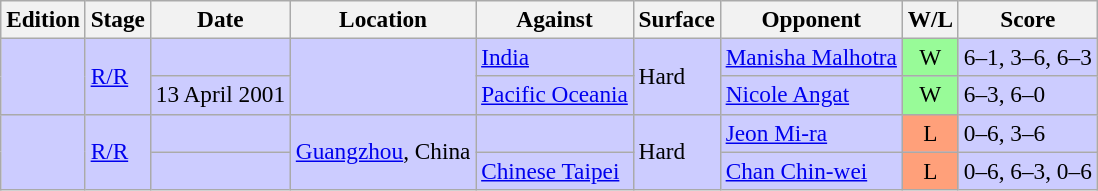<table class=wikitable style=font-size:97%>
<tr>
<th>Edition</th>
<th>Stage</th>
<th>Date</th>
<th>Location</th>
<th>Against</th>
<th>Surface</th>
<th>Opponent</th>
<th>W/L</th>
<th>Score</th>
</tr>
<tr style="background:#ccccff;">
<td rowspan="2"></td>
<td rowspan="2"><a href='#'>R/R</a></td>
<td></td>
<td rowspan="2"></td>
<td> <a href='#'>India</a></td>
<td rowspan="2">Hard</td>
<td> <a href='#'>Manisha Malhotra</a></td>
<td style="text-align:center; background:#98fb98;">W</td>
<td>6–1, 3–6, 6–3</td>
</tr>
<tr style="background:#ccccff;">
<td>13 April 2001</td>
<td> <a href='#'>Pacific Oceania</a></td>
<td> <a href='#'>Nicole Angat</a></td>
<td style="text-align:center; background:#98fb98;">W</td>
<td>6–3, 6–0</td>
</tr>
<tr style="background:#ccccff;">
<td rowspan="2"></td>
<td rowspan="2"><a href='#'>R/R</a></td>
<td></td>
<td rowspan="2"><a href='#'>Guangzhou</a>, China</td>
<td> </td>
<td rowspan="2">Hard</td>
<td> <a href='#'>Jeon Mi-ra</a></td>
<td style="text-align:center; background:#ffa07a;">L</td>
<td>0–6, 3–6</td>
</tr>
<tr style="background:#ccccff;">
<td></td>
<td> <a href='#'>Chinese Taipei</a></td>
<td> <a href='#'>Chan Chin-wei</a></td>
<td style="text-align:center; background:#ffa07a;">L</td>
<td>0–6, 6–3, 0–6</td>
</tr>
</table>
